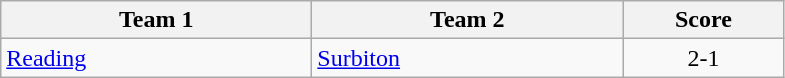<table class="wikitable" style="font-size: 100%">
<tr>
<th width=200>Team 1</th>
<th width=200>Team 2</th>
<th width=100>Score</th>
</tr>
<tr>
<td><a href='#'>Reading</a></td>
<td><a href='#'>Surbiton</a></td>
<td align=center>2-1</td>
</tr>
</table>
